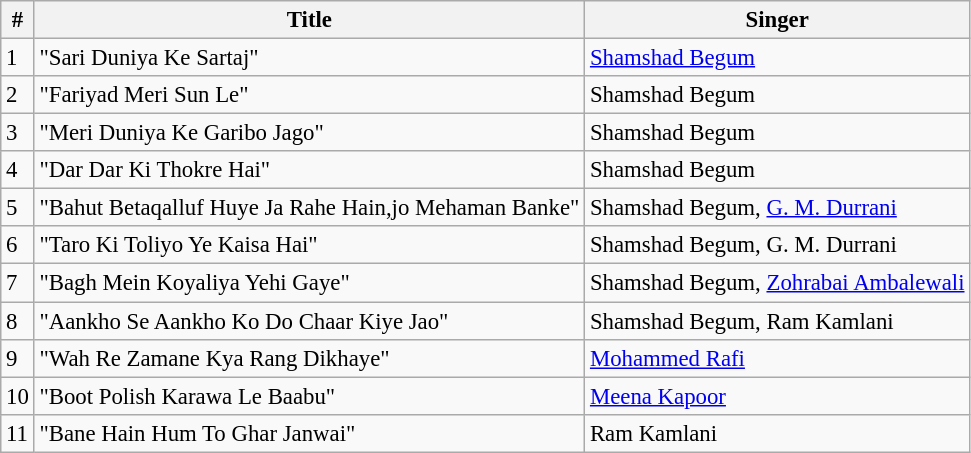<table class="wikitable" style="font-size:95%;">
<tr>
<th>#</th>
<th>Title</th>
<th>Singer</th>
</tr>
<tr>
<td>1</td>
<td>"Sari Duniya Ke Sartaj"</td>
<td><a href='#'>Shamshad Begum</a></td>
</tr>
<tr>
<td>2</td>
<td>"Fariyad Meri Sun Le"</td>
<td>Shamshad Begum</td>
</tr>
<tr>
<td>3</td>
<td>"Meri Duniya Ke Garibo Jago"</td>
<td>Shamshad Begum</td>
</tr>
<tr>
<td>4</td>
<td>"Dar Dar Ki Thokre Hai"</td>
<td>Shamshad Begum</td>
</tr>
<tr>
<td>5</td>
<td>"Bahut Betaqalluf Huye Ja Rahe Hain,jo Mehaman Banke"</td>
<td>Shamshad Begum, <a href='#'>G. M. Durrani</a></td>
</tr>
<tr>
<td>6</td>
<td>"Taro Ki Toliyo Ye Kaisa Hai"</td>
<td>Shamshad Begum, G. M. Durrani</td>
</tr>
<tr>
<td>7</td>
<td>"Bagh Mein Koyaliya Yehi Gaye"</td>
<td>Shamshad Begum, <a href='#'>Zohrabai Ambalewali</a></td>
</tr>
<tr>
<td>8</td>
<td>"Aankho Se Aankho Ko Do Chaar Kiye Jao"</td>
<td>Shamshad Begum, Ram Kamlani</td>
</tr>
<tr>
<td>9</td>
<td>"Wah Re Zamane Kya Rang Dikhaye"</td>
<td><a href='#'>Mohammed Rafi</a></td>
</tr>
<tr>
<td>10</td>
<td>"Boot Polish Karawa Le Baabu"</td>
<td><a href='#'>Meena Kapoor</a></td>
</tr>
<tr>
<td>11</td>
<td>"Bane Hain Hum To Ghar Janwai"</td>
<td>Ram Kamlani</td>
</tr>
</table>
